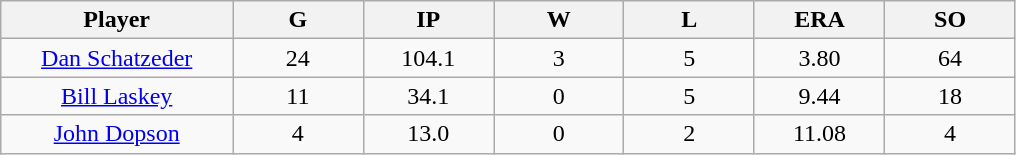<table class="wikitable sortable">
<tr>
<th bgcolor="#DDDDFF" width="16%">Player</th>
<th bgcolor="#DDDDFF" width="9%">G</th>
<th bgcolor="#DDDDFF" width="9%">IP</th>
<th bgcolor="#DDDDFF" width="9%">W</th>
<th bgcolor="#DDDDFF" width="9%">L</th>
<th bgcolor="#DDDDFF" width="9%">ERA</th>
<th bgcolor="#DDDDFF" width="9%">SO</th>
</tr>
<tr align="center">
<td><a href='#'>Dan Schatzeder</a></td>
<td>24</td>
<td>104.1</td>
<td>3</td>
<td>5</td>
<td>3.80</td>
<td>64</td>
</tr>
<tr align=center>
<td><a href='#'>Bill Laskey</a></td>
<td>11</td>
<td>34.1</td>
<td>0</td>
<td>5</td>
<td>9.44</td>
<td>18</td>
</tr>
<tr align="center">
<td><a href='#'>John Dopson</a></td>
<td>4</td>
<td>13.0</td>
<td>0</td>
<td>2</td>
<td>11.08</td>
<td>4</td>
</tr>
</table>
